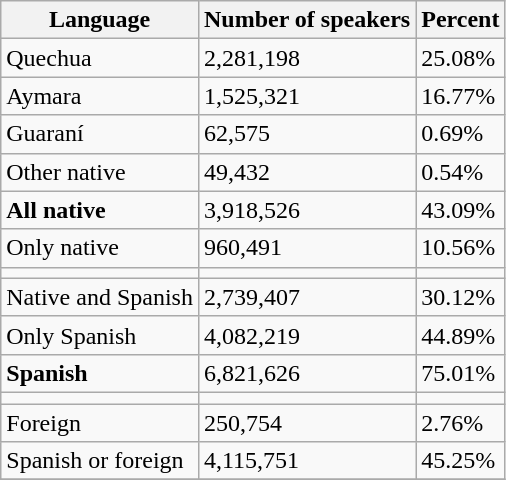<table class="wikitable">
<tr>
<th>Language</th>
<th>Number of speakers</th>
<th>Percent</th>
</tr>
<tr>
<td>Quechua</td>
<td>2,281,198</td>
<td>25.08%</td>
</tr>
<tr>
<td>Aymara</td>
<td>1,525,321</td>
<td>16.77%</td>
</tr>
<tr>
<td>Guaraní</td>
<td>62,575</td>
<td>0.69%</td>
</tr>
<tr>
<td>Other native</td>
<td>49,432</td>
<td>0.54%</td>
</tr>
<tr>
<td><strong>All native</strong></td>
<td>3,918,526</td>
<td>43.09%</td>
</tr>
<tr>
<td>Only native</td>
<td>960,491</td>
<td>10.56%</td>
</tr>
<tr>
<td></td>
<td></td>
<td></td>
</tr>
<tr>
<td>Native and Spanish</td>
<td>2,739,407</td>
<td>30.12%</td>
</tr>
<tr>
<td>Only Spanish</td>
<td>4,082,219</td>
<td>44.89%</td>
</tr>
<tr>
<td><strong>Spanish</strong></td>
<td>6,821,626</td>
<td>75.01%</td>
</tr>
<tr>
<td></td>
<td></td>
<td></td>
</tr>
<tr>
<td>Foreign</td>
<td>250,754</td>
<td>2.76%</td>
</tr>
<tr>
<td>Spanish or foreign</td>
<td>4,115,751</td>
<td>45.25%</td>
</tr>
<tr>
</tr>
</table>
